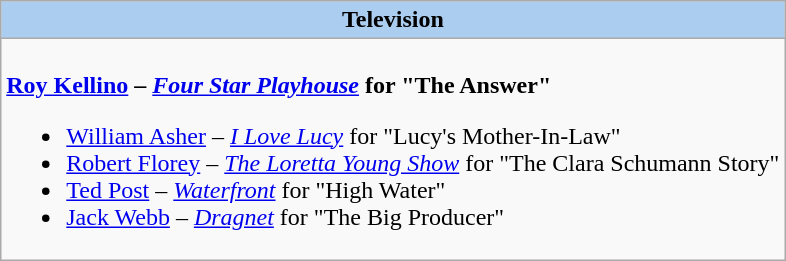<table class=wikitable style="width="100%">
<tr>
<th colspan="2" style="background:#abcdef;">Television</th>
</tr>
<tr>
<td colspan="2" style="vertical-align:top;"><br><strong><a href='#'>Roy Kellino</a> – <em><a href='#'>Four Star Playhouse</a></em> for "The Answer"</strong><ul><li><a href='#'>William Asher</a> – <em><a href='#'>I Love Lucy</a></em> for "Lucy's Mother-In-Law"</li><li><a href='#'>Robert Florey</a> – <em><a href='#'>The Loretta Young Show</a></em> for "The Clara Schumann Story"</li><li><a href='#'>Ted Post</a> – <em><a href='#'>Waterfront</a></em> for "High Water"</li><li><a href='#'>Jack Webb</a> – <em><a href='#'>Dragnet</a></em> for "The Big Producer"</li></ul></td>
</tr>
</table>
